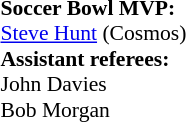<table style="width:100%; font-size:90%;">
<tr>
<td style="width:50%; vertical-align:top;"><br><strong>Soccer Bowl MVP:</strong>
<br><a href='#'>Steve Hunt</a> (Cosmos)
<br><strong>Assistant referees:</strong>
<br> John Davies
<br> Bob Morgan</td>
</tr>
</table>
